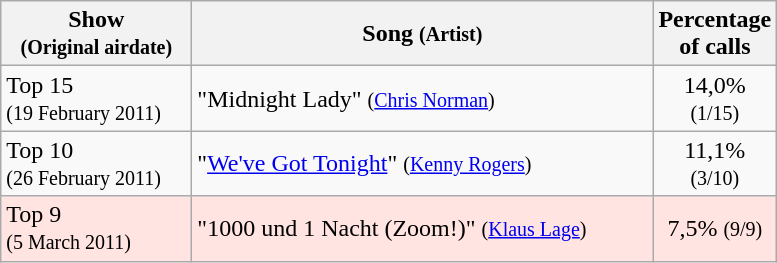<table class="wikitable">
<tr ">
<th style="width:120px;">Show<br><small>(Original airdate)</small></th>
<th style="width:300px;">Song <small>(Artist)</small></th>
<th style="width:28px;">Percentage of calls</th>
</tr>
<tr>
<td align="left">Top 15<br><small>(19 February 2011)</small></td>
<td align="left">"Midnight Lady" <small>(<a href='#'>Chris Norman</a>)</small></td>
<td style="text-align:center;">14,0% <small>(1/15)</small></td>
</tr>
<tr>
<td align="left">Top 10<br><small>(26 February 2011)</small></td>
<td align="left">"<a href='#'>We've Got Tonight</a>" <small>(<a href='#'>Kenny Rogers</a>)</small></td>
<td style="text-align:center;">11,1% <small>(3/10)</small></td>
</tr>
<tr style="background:#ffe4e1;">
<td align="left">Top 9<br><small>(5 March 2011)</small></td>
<td align="left">"1000 und 1 Nacht (Zoom!)" <small>(<a href='#'>Klaus Lage</a>)</small></td>
<td style="text-align:center;">7,5% <small>(9/9)</small></td>
</tr>
</table>
